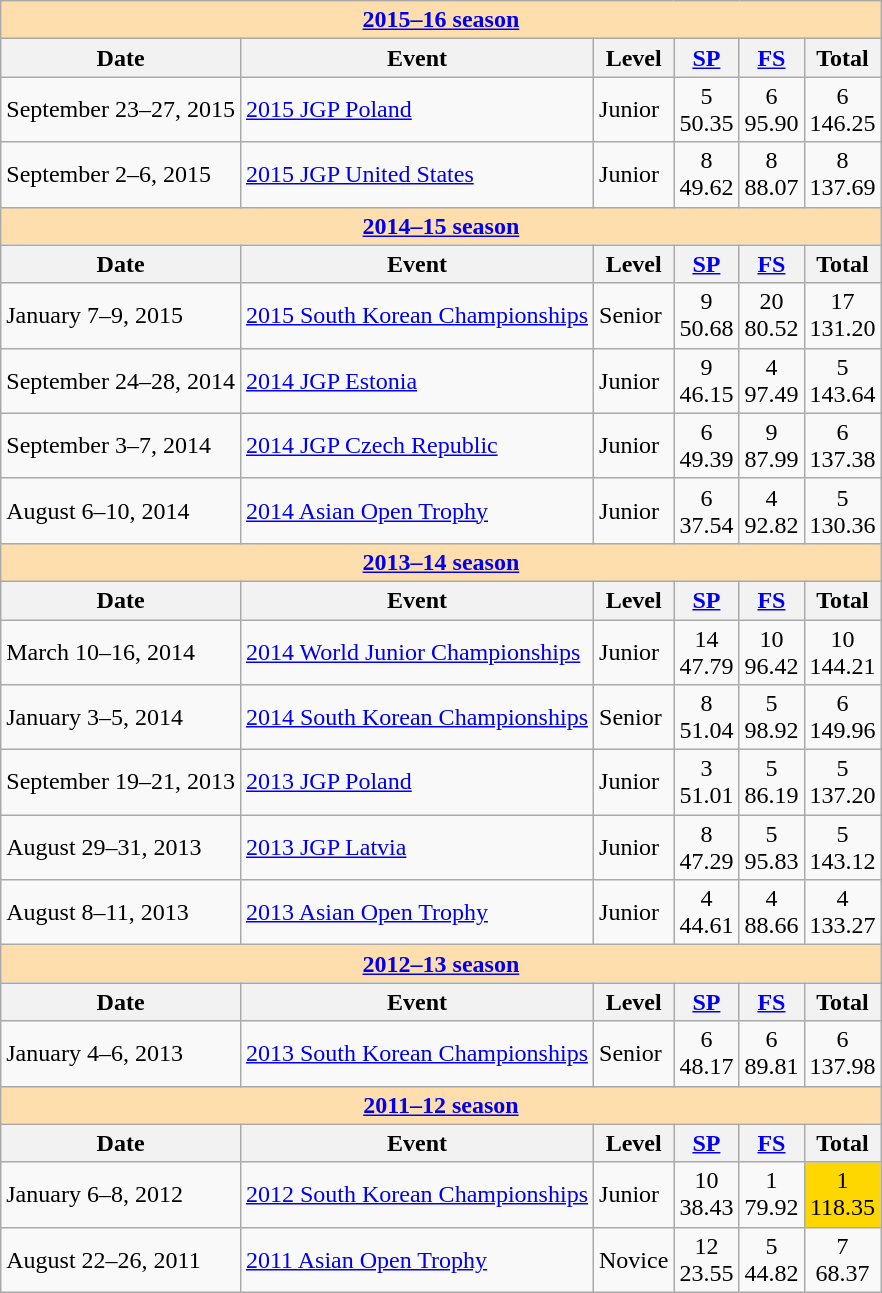<table class="wikitable">
<tr>
<td style="background-color: #ffdead; " colspan=6 align=center><strong><a href='#'>2015–16 season</a></strong></td>
</tr>
<tr>
<th>Date</th>
<th>Event</th>
<th>Level</th>
<th><a href='#'>SP</a></th>
<th><a href='#'>FS</a></th>
<th>Total</th>
</tr>
<tr>
<td>September 23–27, 2015</td>
<td><a href='#'>2015 JGP Poland</a></td>
<td>Junior</td>
<td align=center>5 <br> 50.35</td>
<td align=center>6 <br> 95.90</td>
<td align=center>6 <br> 146.25</td>
</tr>
<tr>
<td>September 2–6, 2015</td>
<td><a href='#'>2015 JGP United States</a></td>
<td>Junior</td>
<td align=center>8 <br> 49.62</td>
<td align=center>8 <br> 88.07</td>
<td align=center>8 <br> 137.69</td>
</tr>
<tr>
<td style="background-color: #ffdead; " colspan=6 align=center><strong><a href='#'>2014–15 season</a></strong></td>
</tr>
<tr>
<th>Date</th>
<th>Event</th>
<th>Level</th>
<th><a href='#'>SP</a></th>
<th><a href='#'>FS</a></th>
<th>Total</th>
</tr>
<tr>
<td>January 7–9, 2015</td>
<td><a href='#'>2015 South Korean Championships</a></td>
<td>Senior</td>
<td align=center>9 <br> 50.68</td>
<td align=center>20 <br> 80.52</td>
<td align=center>17 <br> 131.20</td>
</tr>
<tr>
<td>September 24–28, 2014</td>
<td><a href='#'>2014 JGP Estonia</a></td>
<td>Junior</td>
<td align=center>9 <br> 46.15</td>
<td align=center>4 <br> 97.49</td>
<td align=center>5 <br> 143.64</td>
</tr>
<tr>
<td>September 3–7, 2014</td>
<td><a href='#'>2014 JGP Czech Republic</a></td>
<td>Junior</td>
<td align=center>6 <br> 49.39</td>
<td align=center>9 <br> 87.99</td>
<td align=center>6 <br> 137.38</td>
</tr>
<tr>
<td>August 6–10, 2014</td>
<td><a href='#'>2014 Asian Open Trophy</a></td>
<td>Junior</td>
<td align=center>6 <br> 37.54</td>
<td align=center>4 <br> 92.82</td>
<td align=center>5 <br> 130.36</td>
</tr>
<tr>
<td style="background-color: #ffdead; " colspan=6 align=center><strong><a href='#'>2013–14 season</a></strong></td>
</tr>
<tr>
<th>Date</th>
<th>Event</th>
<th>Level</th>
<th><a href='#'>SP</a></th>
<th><a href='#'>FS</a></th>
<th>Total</th>
</tr>
<tr>
<td>March 10–16, 2014</td>
<td><a href='#'>2014 World Junior Championships</a></td>
<td>Junior</td>
<td align=center>14 <br> 47.79</td>
<td align=center>10 <br> 96.42</td>
<td align=center>10 <br> 144.21</td>
</tr>
<tr>
<td>January 3–5, 2014</td>
<td><a href='#'>2014 South Korean Championships</a></td>
<td>Senior</td>
<td align=center>8 <br> 51.04</td>
<td align=center>5 <br> 98.92</td>
<td align=center>6 <br> 149.96</td>
</tr>
<tr>
<td>September 19–21, 2013</td>
<td><a href='#'>2013 JGP Poland</a></td>
<td>Junior</td>
<td align=center>3 <br> 51.01</td>
<td align=center>5 <br> 86.19</td>
<td align=center>5 <br> 137.20</td>
</tr>
<tr>
<td>August 29–31, 2013</td>
<td><a href='#'>2013 JGP Latvia</a></td>
<td>Junior</td>
<td align=center>8 <br> 47.29</td>
<td align=center>5 <br> 95.83</td>
<td align=center>5 <br> 143.12</td>
</tr>
<tr>
<td>August 8–11, 2013</td>
<td><a href='#'>2013 Asian Open Trophy</a></td>
<td>Junior</td>
<td align=center>4 <br> 44.61</td>
<td align=center>4 <br> 88.66</td>
<td align=center>4 <br> 133.27</td>
</tr>
<tr>
<td style="background-color: #ffdead; " colspan=6 align=center><strong><a href='#'>2012–13 season</a></strong></td>
</tr>
<tr>
<th>Date</th>
<th>Event</th>
<th>Level</th>
<th><a href='#'>SP</a></th>
<th><a href='#'>FS</a></th>
<th>Total</th>
</tr>
<tr>
<td>January 4–6, 2013</td>
<td><a href='#'>2013 South Korean Championships</a></td>
<td>Senior</td>
<td align=center>6 <br> 48.17</td>
<td align=center>6 <br> 89.81</td>
<td align=center>6 <br> 137.98</td>
</tr>
<tr>
<td style="background-color: #ffdead; " colspan=6 align=center><strong><a href='#'>2011–12 season</a></strong></td>
</tr>
<tr>
<th>Date</th>
<th>Event</th>
<th>Level</th>
<th><a href='#'>SP</a></th>
<th><a href='#'>FS</a></th>
<th>Total</th>
</tr>
<tr>
<td>January 6–8, 2012</td>
<td><a href='#'>2012 South Korean Championships</a></td>
<td>Junior</td>
<td align=center>10 <br> 38.43</td>
<td align=center>1 <br> 79.92</td>
<td align=center bgcolor=gold>1 <br> 118.35</td>
</tr>
<tr>
<td>August 22–26, 2011</td>
<td><a href='#'>2011 Asian Open Trophy</a></td>
<td>Novice</td>
<td align=center>12 <br> 23.55</td>
<td align=center>5 <br> 44.82</td>
<td align=center>7 <br> 68.37</td>
</tr>
</table>
